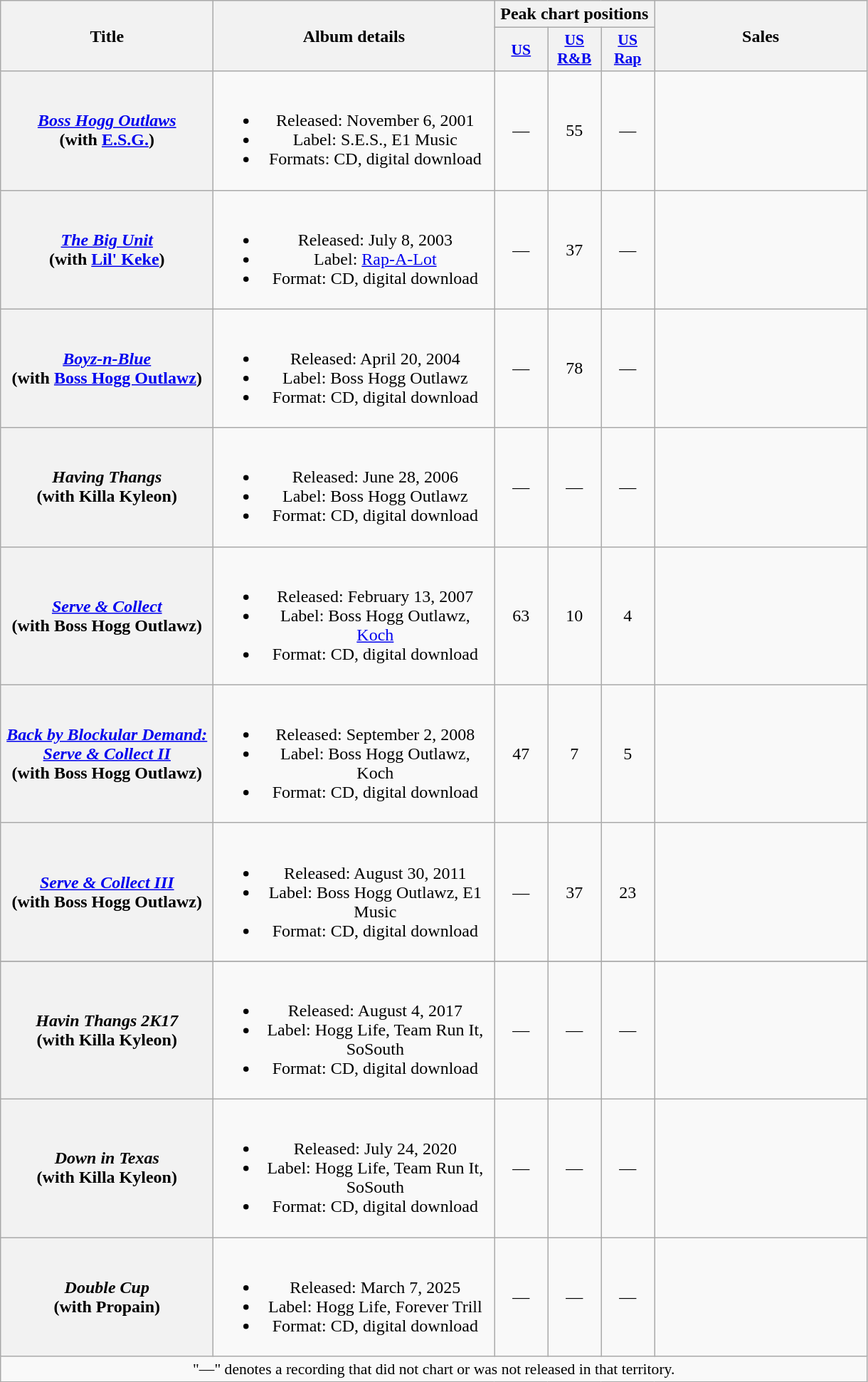<table class="wikitable plainrowheaders" style="text-align:center;">
<tr>
<th scope="col" rowspan="2" style="width:12em;">Title</th>
<th scope="col" rowspan="2" style="width:16em;">Album details</th>
<th scope="col" colspan="3">Peak chart positions</th>
<th scope="col" rowspan="2" style="width:12em;">Sales</th>
</tr>
<tr>
<th scope="col" style="width:3em;font-size:90%;"><a href='#'>US</a></th>
<th scope="col" style="width:3em;font-size:90%;"><a href='#'>US R&B</a></th>
<th scope="col" style="width:3em;font-size:90%;"><a href='#'>US Rap</a></th>
</tr>
<tr>
<th scope="row"><em><a href='#'>Boss Hogg Outlaws</a></em><br><span>(with <a href='#'>E.S.G.</a>)</span></th>
<td><br><ul><li>Released: November 6, 2001</li><li>Label: S.E.S., E1 Music</li><li>Formats: CD, digital download</li></ul></td>
<td>—</td>
<td>55</td>
<td>—</td>
<td></td>
</tr>
<tr>
<th scope="row"><em><a href='#'>The Big Unit</a></em><br><span>(with <a href='#'>Lil' Keke</a>)</span></th>
<td><br><ul><li>Released: July 8, 2003</li><li>Label: <a href='#'>Rap-A-Lot</a></li><li>Format: CD, digital download</li></ul></td>
<td>—</td>
<td>37</td>
<td>—</td>
<td></td>
</tr>
<tr>
<th scope="row"><em><a href='#'>Boyz-n-Blue</a></em><br><span>(with <a href='#'>Boss Hogg Outlawz</a>)</span></th>
<td><br><ul><li>Released: April 20, 2004</li><li>Label: Boss Hogg Outlawz</li><li>Format: CD, digital download</li></ul></td>
<td>—</td>
<td>78</td>
<td>—</td>
<td></td>
</tr>
<tr>
<th scope="row"><em>Having Thangs</em> <br><span>(with Killa Kyleon)</span></th>
<td><br><ul><li>Released: June 28, 2006</li><li>Label: Boss Hogg Outlawz</li><li>Format: CD, digital download</li></ul></td>
<td>—</td>
<td>—</td>
<td>—</td>
<td></td>
</tr>
<tr>
<th scope="row"><em><a href='#'>Serve & Collect</a></em><br><span>(with Boss Hogg Outlawz)</span></th>
<td><br><ul><li>Released: February 13, 2007</li><li>Label: Boss Hogg Outlawz, <a href='#'>Koch</a></li><li>Format: CD, digital download</li></ul></td>
<td>63</td>
<td>10</td>
<td>4</td>
<td></td>
</tr>
<tr>
<th scope="row"><em><a href='#'>Back by Blockular Demand: Serve & Collect II</a></em><br><span>(with Boss Hogg Outlawz)</span></th>
<td><br><ul><li>Released: September 2, 2008</li><li>Label: Boss Hogg Outlawz, Koch</li><li>Format: CD, digital download</li></ul></td>
<td>47</td>
<td>7</td>
<td>5</td>
<td></td>
</tr>
<tr>
<th scope="row"><em><a href='#'>Serve & Collect III</a></em><br><span>(with Boss Hogg Outlawz)</span></th>
<td><br><ul><li>Released: August 30, 2011</li><li>Label: Boss Hogg Outlawz, E1 Music</li><li>Format: CD, digital download</li></ul></td>
<td>—</td>
<td>37</td>
<td>23</td>
<td></td>
</tr>
<tr>
</tr>
<tr>
<th scope="row"><em>Havin Thangs 2K17</em> <br><span>(with Killa Kyleon)</span></th>
<td><br><ul><li>Released: August 4, 2017</li><li>Label: Hogg Life, Team Run It, SoSouth</li><li>Format: CD, digital download</li></ul></td>
<td>—</td>
<td>—</td>
<td>—</td>
<td></td>
</tr>
<tr>
<th scope="row"><em>Down in Texas</em> <br><span>(with Killa Kyleon)</span></th>
<td><br><ul><li>Released: July 24, 2020</li><li>Label: Hogg Life, Team Run It, SoSouth</li><li>Format: CD, digital download</li></ul></td>
<td>—</td>
<td>—</td>
<td>—</td>
<td></td>
</tr>
<tr>
<th scope="row"><em>Double Cup</em> <br><span>(with Propain)</span></th>
<td><br><ul><li>Released: March 7, 2025</li><li>Label: Hogg Life, Forever Trill</li><li>Format: CD, digital download</li></ul></td>
<td>—</td>
<td>—</td>
<td>—</td>
<td></td>
</tr>
<tr>
<td colspan="9" style="font-size:90%">"—" denotes a recording that did not chart or was not released in that territory.</td>
</tr>
</table>
